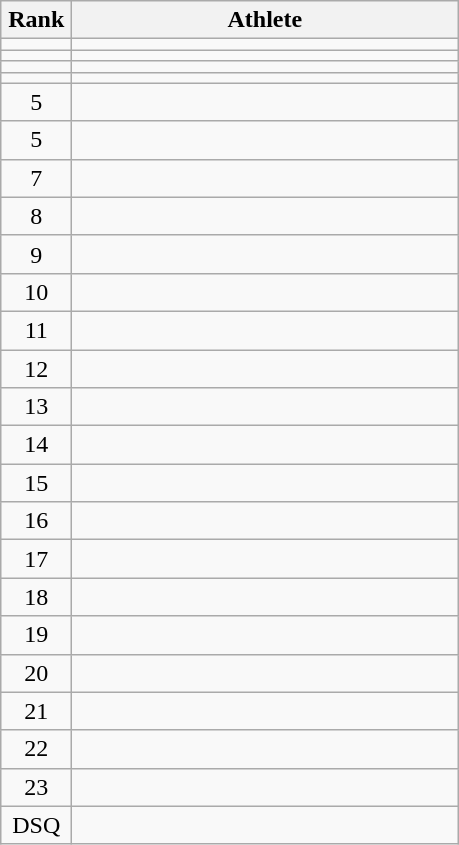<table class="wikitable" style="text-align: center;">
<tr>
<th width=40>Rank</th>
<th width=250>Athlete</th>
</tr>
<tr>
<td></td>
<td align="left"></td>
</tr>
<tr>
<td></td>
<td align="left"></td>
</tr>
<tr>
<td></td>
<td align="left"></td>
</tr>
<tr>
<td></td>
<td align="left"></td>
</tr>
<tr>
<td>5</td>
<td align="left"></td>
</tr>
<tr>
<td>5</td>
<td align="left"></td>
</tr>
<tr>
<td>7</td>
<td align="left"></td>
</tr>
<tr>
<td>8</td>
<td align="left"></td>
</tr>
<tr>
<td>9</td>
<td align="left"></td>
</tr>
<tr>
<td>10</td>
<td align="left"></td>
</tr>
<tr>
<td>11</td>
<td align="left"></td>
</tr>
<tr>
<td>12</td>
<td align="left"></td>
</tr>
<tr>
<td>13</td>
<td align="left"></td>
</tr>
<tr>
<td>14</td>
<td align="left"></td>
</tr>
<tr>
<td>15</td>
<td align="left"></td>
</tr>
<tr>
<td>16</td>
<td align="left"></td>
</tr>
<tr>
<td>17</td>
<td align="left"></td>
</tr>
<tr>
<td>18</td>
<td align="left"></td>
</tr>
<tr>
<td>19</td>
<td align="left"></td>
</tr>
<tr>
<td>20</td>
<td align="left"></td>
</tr>
<tr>
<td>21</td>
<td align="left"></td>
</tr>
<tr>
<td>22</td>
<td align="left"></td>
</tr>
<tr>
<td>23</td>
<td align="left"></td>
</tr>
<tr>
<td>DSQ</td>
<td align="left"></td>
</tr>
</table>
